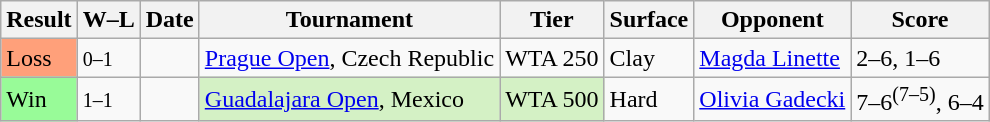<table class="sortable wikitable">
<tr>
<th>Result</th>
<th class="unsortable">W–L</th>
<th>Date</th>
<th>Tournament</th>
<th>Tier</th>
<th>Surface</th>
<th>Opponent</th>
<th class="unsortable">Score</th>
</tr>
<tr>
<td bgcolor=ffa07a>Loss</td>
<td><small>0–1</small></td>
<td><a href='#'></a></td>
<td><a href='#'>Prague Open</a>, Czech Republic</td>
<td>WTA 250</td>
<td>Clay</td>
<td> <a href='#'>Magda Linette</a></td>
<td>2–6, 1–6</td>
</tr>
<tr>
<td bgcolor=98FB98>Win</td>
<td><small>1–1</small></td>
<td><a href='#'></a></td>
<td style=background:#d4f1c5><a href='#'>Guadalajara Open</a>, Mexico</td>
<td style=background:#d4f1c5>WTA 500</td>
<td>Hard</td>
<td> <a href='#'>Olivia Gadecki</a></td>
<td>7–6<sup>(7–5)</sup>, 6–4</td>
</tr>
</table>
